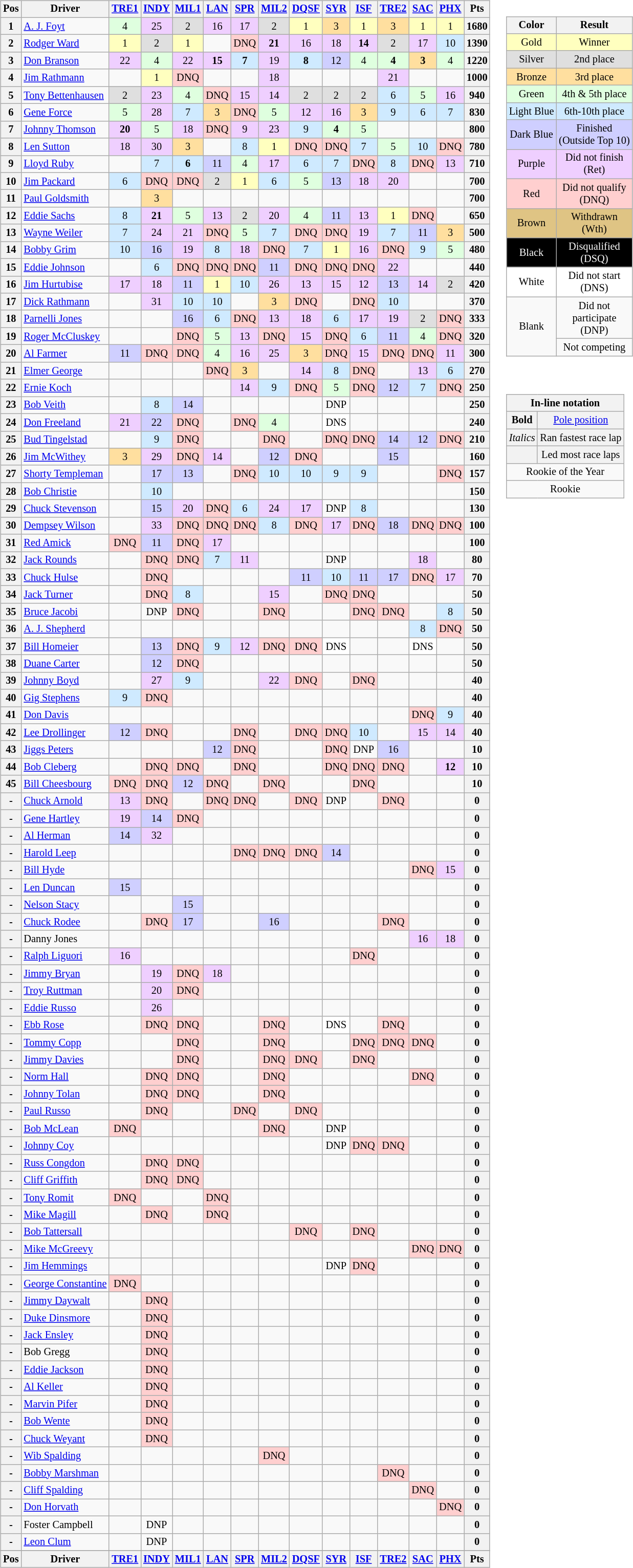<table>
<tr>
<td><br><table class="wikitable" style="font-size: 85%">
<tr valign="top">
<th valign="middle">Pos</th>
<th valign="middle">Driver</th>
<th><a href='#'>TRE1</a><br></th>
<th><a href='#'>INDY</a><br></th>
<th><a href='#'>MIL1</a><br></th>
<th><a href='#'>LAN</a><br></th>
<th><a href='#'>SPR</a><br></th>
<th><a href='#'>MIL2</a><br></th>
<th><a href='#'>DQSF</a><br></th>
<th><a href='#'>SYR</a><br></th>
<th><a href='#'>ISF</a><br></th>
<th><a href='#'>TRE2</a><br></th>
<th><a href='#'>SAC</a><br></th>
<th><a href='#'>PHX</a><br></th>
<th valign="middle">Pts</th>
</tr>
<tr>
<th>1</th>
<td> <a href='#'>A. J. Foyt</a></td>
<td style="background:#DFFFDF;" align=center>4</td>
<td style="background:#EFCFFF;" align=center>25</td>
<td style="background:#DFDFDF;" align=center>2</td>
<td style="background:#EFCFFF;" align=center>16</td>
<td style="background:#EFCFFF;" align=center>17</td>
<td style="background:#DFDFDF;" align=center>2</td>
<td style="background:#FFFFBF;" align=center>1</td>
<td style="background:#FFDF9F;" align=center>3</td>
<td style="background:#FFFFBF;" align=center>1</td>
<td style="background:#FFDF9F;" align=center>3</td>
<td style="background:#FFFFBF;" align=center>1</td>
<td style="background:#FFFFBF;" align=center>1</td>
<th>1680</th>
</tr>
<tr>
<th>2</th>
<td> <a href='#'>Rodger Ward</a></td>
<td style="background:#FFFFBF;" align=center>1</td>
<td style="background:#DFDFDF;" align=center>2</td>
<td style="background:#FFFFBF;" align=center>1</td>
<td></td>
<td style="background:#FFCFCF;" align=center>DNQ</td>
<td style="background:#EFCFFF;" align=center><strong>21</strong></td>
<td style="background:#EFCFFF;" align=center>16</td>
<td style="background:#EFCFFF;" align=center>18</td>
<td style="background:#EFCFFF;" align=center><strong>14</strong></td>
<td style="background:#DFDFDF;" align=center>2</td>
<td style="background:#EFCFFF;" align=center>17</td>
<td style="background:#CFEAFF;" align=center>10</td>
<th>1390</th>
</tr>
<tr>
<th>3</th>
<td> <a href='#'>Don Branson</a></td>
<td style="background:#EFCFFF;" align=center>22</td>
<td style="background:#DFFFDF;" align=center>4</td>
<td style="background:#EFCFFF;" align=center>22</td>
<td style="background:#EFCFFF;" align=center><strong>15</strong></td>
<td style="background:#CFEAFF;" align=center><strong>7</strong></td>
<td style="background:#EFCFFF;" align=center>19</td>
<td style="background:#CFEAFF;" align=center><strong>8</strong></td>
<td style="background:#CFCFFF;" align=center>12</td>
<td style="background:#DFFFDF;" align=center>4</td>
<td style="background:#DFFFDF;" align=center><strong>4</strong></td>
<td style="background:#FFDF9F;" align=center><strong>3</strong></td>
<td style="background:#DFFFDF;" align=center>4</td>
<th>1220</th>
</tr>
<tr>
<th>4</th>
<td> <a href='#'>Jim Rathmann</a></td>
<td></td>
<td style="background:#FFFFBF;" align=center>1</td>
<td style="background:#FFCFCF;" align=center>DNQ</td>
<td></td>
<td></td>
<td style="background:#EFCFFF;" align=center>18</td>
<td></td>
<td></td>
<td></td>
<td style="background:#EFCFFF;" align=center>21</td>
<td></td>
<td></td>
<th>1000</th>
</tr>
<tr>
<th>5</th>
<td> <a href='#'>Tony Bettenhausen</a></td>
<td style="background:#DFDFDF;" align=center>2</td>
<td style="background:#EFCFFF;" align=center>23</td>
<td style="background:#DFFFDF;" align=center>4</td>
<td style="background:#FFCFCF;" align=center>DNQ</td>
<td style="background:#EFCFFF;" align=center>15</td>
<td style="background:#EFCFFF;" align=center>14</td>
<td style="background:#DFDFDF;" align=center>2</td>
<td style="background:#DFDFDF;" align=center>2</td>
<td style="background:#DFDFDF;" align=center>2</td>
<td style="background:#CFEAFF;" align=center>6</td>
<td style="background:#DFFFDF;" align=center>5</td>
<td style="background:#EFCFFF;" align=center>16</td>
<th>940</th>
</tr>
<tr>
<th>6</th>
<td> <a href='#'>Gene Force</a></td>
<td style="background:#DFFFDF;" align=center>5</td>
<td style="background:#EFCFFF;" align=center>28</td>
<td style="background:#CFEAFF;" align=center>7</td>
<td style="background:#FFDF9F;" align=center>3</td>
<td style="background:#FFCFCF;" align=center>DNQ</td>
<td style="background:#DFFFDF;" align=center>5</td>
<td style="background:#EFCFFF;" align=center>12</td>
<td style="background:#EFCFFF;" align=center>16</td>
<td style="background:#FFDF9F;" align=center>3</td>
<td style="background:#CFEAFF;" align=center>9</td>
<td style="background:#CFEAFF;" align=center>6</td>
<td style="background:#CFEAFF;" align=center>7</td>
<th>830</th>
</tr>
<tr>
<th>7</th>
<td> <a href='#'>Johnny Thomson</a></td>
<td style="background:#EFCFFF;" align=center><strong>20</strong></td>
<td style="background:#DFFFDF;" align=center>5</td>
<td style="background:#EFCFFF;" align=center>18</td>
<td style="background:#FFCFCF;" align=center>DNQ</td>
<td style="background:#EFCFFF;" align=center>9</td>
<td style="background:#EFCFFF;" align=center>23</td>
<td style="background:#CFEAFF;" align=center>9</td>
<td style="background:#DFFFDF;" align=center><strong>4</strong></td>
<td style="background:#DFFFDF;" align=center>5</td>
<td></td>
<td></td>
<td></td>
<th>800</th>
</tr>
<tr>
<th>8</th>
<td> <a href='#'>Len Sutton</a></td>
<td style="background:#EFCFFF;" align=center>18</td>
<td style="background:#EFCFFF;" align=center>30</td>
<td style="background:#FFDF9F;" align=center>3</td>
<td></td>
<td style="background:#CFEAFF;" align=center>8</td>
<td style="background:#FFFFBF;" align=center>1</td>
<td style="background:#FFCFCF;" align=center>DNQ</td>
<td style="background:#FFCFCF;" align=center>DNQ</td>
<td style="background:#CFEAFF;" align=center>7</td>
<td style="background:#DFFFDF;" align=center>5</td>
<td style="background:#CFEAFF;" align=center>10</td>
<td style="background:#FFCFCF;" align=center>DNQ</td>
<th>780</th>
</tr>
<tr>
<th>9</th>
<td> <a href='#'>Lloyd Ruby</a></td>
<td></td>
<td style="background:#CFEAFF;" align=center>7</td>
<td style="background:#CFEAFF;" align=center><strong>6</strong></td>
<td style="background:#CFCFFF;" align=center>11</td>
<td style="background:#DFFFDF;" align=center>4</td>
<td style="background:#EFCFFF;" align=center>17</td>
<td style="background:#CFEAFF;" align=center>6</td>
<td style="background:#CFEAFF;" align=center>7</td>
<td style="background:#FFCFCF;" align=center>DNQ</td>
<td style="background:#CFEAFF;" align=center>8</td>
<td style="background:#FFCFCF;" align=center>DNQ</td>
<td style="background:#EFCFFF;" align=center>13</td>
<th>710</th>
</tr>
<tr>
<th>10</th>
<td> <a href='#'>Jim Packard</a></td>
<td style="background:#CFEAFF;" align=center>6</td>
<td style="background:#FFCFCF;" align=center>DNQ</td>
<td style="background:#FFCFCF;" align=center>DNQ</td>
<td style="background:#DFDFDF;" align=center>2</td>
<td style="background:#FFFFBF;" align=center>1</td>
<td style="background:#CFEAFF;" align=center>6</td>
<td style="background:#DFFFDF;" align=center>5</td>
<td style="background:#CFCFFF;" align=center>13</td>
<td style="background:#EFCFFF;" align=center>18</td>
<td style="background:#EFCFFF;" align=center>20</td>
<td></td>
<td></td>
<th>700</th>
</tr>
<tr>
<th>11</th>
<td> <a href='#'>Paul Goldsmith</a></td>
<td></td>
<td style="background:#FFDF9F;" align=center>3</td>
<td></td>
<td></td>
<td></td>
<td></td>
<td></td>
<td></td>
<td></td>
<td></td>
<td></td>
<td></td>
<th>700</th>
</tr>
<tr>
<th>12</th>
<td> <a href='#'>Eddie Sachs</a></td>
<td style="background:#CFEAFF;" align=center>8</td>
<td style="background:#EFCFFF;" align=center><strong>21</strong></td>
<td style="background:#DFFFDF;" align=center>5</td>
<td style="background:#EFCFFF;" align=center>13</td>
<td style="background:#DFDFDF;" align=center>2</td>
<td style="background:#EFCFFF;" align=center>20</td>
<td style="background:#DFFFDF;" align=center>4</td>
<td style="background:#CFCFFF;" align=center>11</td>
<td style="background:#EFCFFF;" align=center>13</td>
<td style="background:#FFFFBF;" align=center>1</td>
<td style="background:#FFCFCF;" align=center>DNQ</td>
<td></td>
<th>650</th>
</tr>
<tr>
<th>13</th>
<td> <a href='#'>Wayne Weiler</a></td>
<td style="background:#CFEAFF;" align=center>7</td>
<td style="background:#EFCFFF;" align=center>24</td>
<td style="background:#EFCFFF;" align=center>21</td>
<td style="background:#FFCFCF;" align=center>DNQ</td>
<td style="background:#DFFFDF;" align=center>5</td>
<td style="background:#CFEAFF;" align=center>7</td>
<td style="background:#FFCFCF;" align=center>DNQ</td>
<td style="background:#FFCFCF;" align=center>DNQ</td>
<td style="background:#EFCFFF;" align=center>19</td>
<td style="background:#CFEAFF;" align=center>7</td>
<td style="background:#CFCFFF;" align=center>11</td>
<td style="background:#FFDF9F;" align=center>3</td>
<th>500</th>
</tr>
<tr>
<th>14</th>
<td> <a href='#'>Bobby Grim</a></td>
<td style="background:#CFEAFF;" align=center>10</td>
<td style="background:#CFCFFF;" align=center>16</td>
<td style="background:#EFCFFF;" align=center>19</td>
<td style="background:#CFEAFF;" align=center>8</td>
<td style="background:#EFCFFF;" align=center>18</td>
<td style="background:#FFCFCF;" align=center>DNQ</td>
<td style="background:#CFEAFF;" align=center>7</td>
<td style="background:#FFFFBF;" align=center>1</td>
<td style="background:#EFCFFF;" align=center>16</td>
<td style="background:#FFCFCF;" align=center>DNQ</td>
<td style="background:#CFEAFF;" align=center>9</td>
<td style="background:#DFFFDF;" align=center>5</td>
<th>480</th>
</tr>
<tr>
<th>15</th>
<td> <a href='#'>Eddie Johnson</a></td>
<td></td>
<td style="background:#CFEAFF;" align=center>6</td>
<td style="background:#FFCFCF;" align=center>DNQ</td>
<td style="background:#FFCFCF;" align=center>DNQ</td>
<td style="background:#FFCFCF;" align=center>DNQ</td>
<td style="background:#CFCFFF;" align=center>11</td>
<td style="background:#FFCFCF;" align=center>DNQ</td>
<td style="background:#FFCFCF;" align=center>DNQ</td>
<td style="background:#FFCFCF;" align=center>DNQ</td>
<td style="background:#EFCFFF;" align=center>22</td>
<td></td>
<td></td>
<th>440</th>
</tr>
<tr>
<th>16</th>
<td> <a href='#'>Jim Hurtubise</a></td>
<td style="background:#EFCFFF;" align=center>17</td>
<td style="background:#EFCFFF;" align=center>18</td>
<td style="background:#CFCFFF;" align=center>11</td>
<td style="background:#FFFFBF;" align=center>1</td>
<td style="background:#CFEAFF;" align=center>10</td>
<td style="background:#EFCFFF;" align=center>26</td>
<td style="background:#EFCFFF;" align=center>13</td>
<td style="background:#EFCFFF;" align=center>15</td>
<td style="background:#EFCFFF;" align=center>12</td>
<td style="background:#CFCFFF;" align=center>13</td>
<td style="background:#EFCFFF;" align=center>14</td>
<td style="background:#DFDFDF;" align=center>2</td>
<th>420</th>
</tr>
<tr>
<th>17</th>
<td> <a href='#'>Dick Rathmann</a></td>
<td></td>
<td style="background:#EFCFFF;" align=center>31</td>
<td style="background:#CFEAFF;" align=center>10</td>
<td style="background:#CFEAFF;" align=center>10</td>
<td></td>
<td style="background:#FFDF9F;" align=center>3</td>
<td style="background:#FFCFCF;" align=center>DNQ</td>
<td></td>
<td style="background:#FFCFCF;" align=center>DNQ</td>
<td style="background:#CFEAFF;" align=center>10</td>
<td></td>
<td></td>
<th>370</th>
</tr>
<tr>
<th>18</th>
<td> <a href='#'>Parnelli Jones</a> </td>
<td></td>
<td></td>
<td style="background:#CFCFFF;" align=center>16</td>
<td style="background:#CFEAFF;" align=center>6</td>
<td style="background:#FFCFCF;" align=center>DNQ</td>
<td style="background:#EFCFFF;" align=center>13</td>
<td style="background:#EFCFFF;" align=center>18</td>
<td style="background:#CFEAFF;" align=center>6</td>
<td style="background:#EFCFFF;" align=center>17</td>
<td style="background:#EFCFFF;" align=center>19</td>
<td style="background:#DFDFDF;" align=center>2</td>
<td style="background:#FFCFCF;" align=center>DNQ</td>
<th>333</th>
</tr>
<tr>
<th>19</th>
<td> <a href='#'>Roger McCluskey</a> </td>
<td></td>
<td></td>
<td style="background:#FFCFCF;" align=center>DNQ</td>
<td style="background:#DFFFDF;" align=center>5</td>
<td style="background:#EFCFFF;" align=center>13</td>
<td style="background:#FFCFCF;" align=center>DNQ</td>
<td style="background:#EFCFFF;" align=center>15</td>
<td style="background:#FFCFCF;" align=center>DNQ</td>
<td style="background:#CFEAFF;" align=center>6</td>
<td style="background:#CFCFFF;" align=center>11</td>
<td style="background:#DFFFDF;" align=center>4</td>
<td style="background:#FFCFCF;" align=center>DNQ</td>
<th>320</th>
</tr>
<tr>
<th>20</th>
<td> <a href='#'>Al Farmer</a></td>
<td style="background:#CFCFFF;" align=center>11</td>
<td style="background:#FFCFCF;" align=center>DNQ</td>
<td style="background:#FFCFCF;" align=center>DNQ</td>
<td style="background:#DFFFDF;" align=center>4</td>
<td style="background:#EFCFFF;" align=center>16</td>
<td style="background:#EFCFFF;" align=center>25</td>
<td style="background:#FFDF9F;" align=center>3</td>
<td style="background:#FFCFCF;" align=center>DNQ</td>
<td style="background:#EFCFFF;" align=center>15</td>
<td style="background:#FFCFCF;" align=center>DNQ</td>
<td style="background:#FFCFCF;" align=center>DNQ</td>
<td style="background:#EFCFFF;" align=center>11</td>
<th>300</th>
</tr>
<tr>
<th>21</th>
<td> <a href='#'>Elmer George</a></td>
<td></td>
<td></td>
<td></td>
<td style="background:#FFCFCF;" align=center>DNQ</td>
<td style="background:#FFDF9F;" align=center>3</td>
<td></td>
<td style="background:#EFCFFF;" align=center>14</td>
<td style="background:#CFEAFF;" align=center>8</td>
<td style="background:#FFCFCF;" align=center>DNQ</td>
<td></td>
<td style="background:#EFCFFF;" align=center>13</td>
<td style="background:#CFEAFF;" align=center>6</td>
<th>270</th>
</tr>
<tr>
<th>22</th>
<td> <a href='#'>Ernie Koch</a> </td>
<td></td>
<td></td>
<td></td>
<td></td>
<td style="background:#EFCFFF;" align=center>14</td>
<td style="background:#CFEAFF;" align=center>9</td>
<td style="background:#FFCFCF;" align=center>DNQ</td>
<td style="background:#DFFFDF;" align=center>5</td>
<td style="background:#FFCFCF;" align=center>DNQ</td>
<td style="background:#CFCFFF;" align=center>12</td>
<td style="background:#CFEAFF;" align=center>7</td>
<td style="background:#FFCFCF;" align=center>DNQ</td>
<th>250</th>
</tr>
<tr>
<th>23</th>
<td> <a href='#'>Bob Veith</a></td>
<td></td>
<td style="background:#CFEAFF;" align=center>8</td>
<td style="background:#CFCFFF;" align=center>14</td>
<td></td>
<td></td>
<td></td>
<td></td>
<td align=center>DNP</td>
<td></td>
<td></td>
<td></td>
<td></td>
<th>250</th>
</tr>
<tr>
<th>24</th>
<td> <a href='#'>Don Freeland</a></td>
<td style="background:#EFCFFF;" align=center>21</td>
<td style="background:#CFCFFF;" align=center>22</td>
<td style="background:#FFCFCF;" align=center>DNQ</td>
<td></td>
<td style="background:#FFCFCF;" align=center>DNQ</td>
<td style="background:#DFFFDF;" align=center>4</td>
<td></td>
<td style="background:#FFFFFF;" align=center>DNS</td>
<td></td>
<td></td>
<td></td>
<td></td>
<th>240</th>
</tr>
<tr>
<th>25</th>
<td> <a href='#'>Bud Tingelstad</a> </td>
<td></td>
<td style="background:#CFEAFF;" align=center>9</td>
<td style="background:#FFCFCF;" align=center>DNQ</td>
<td></td>
<td></td>
<td style="background:#FFCFCF;" align=center>DNQ</td>
<td></td>
<td style="background:#FFCFCF;" align=center>DNQ</td>
<td style="background:#FFCFCF;" align=center>DNQ</td>
<td style="background:#CFCFFF;" align=center>14</td>
<td style="background:#CFCFFF;" align=center>12</td>
<td style="background:#FFCFCF;" align=center>DNQ</td>
<th>210</th>
</tr>
<tr>
<th>26</th>
<td> <a href='#'>Jim McWithey</a></td>
<td style="background:#FFDF9F;" align=center>3</td>
<td style="background:#EFCFFF;" align=center>29</td>
<td style="background:#FFCFCF;" align=center>DNQ</td>
<td style="background:#EFCFFF;" align=center>14</td>
<td></td>
<td style="background:#CFCFFF;" align=center>12</td>
<td style="background:#FFCFCF;" align=center>DNQ</td>
<td></td>
<td></td>
<td style="background:#CFCFFF;" align=center>15</td>
<td></td>
<td></td>
<th>160</th>
</tr>
<tr>
<th>27</th>
<td> <a href='#'>Shorty Templeman</a></td>
<td></td>
<td style="background:#CFCFFF;" align=center>17</td>
<td style="background:#CFCFFF;" align=center>13</td>
<td></td>
<td style="background:#FFCFCF;" align=center>DNQ</td>
<td style="background:#CFEAFF;" align=center>10</td>
<td style="background:#CFEAFF;" align=center>10</td>
<td style="background:#CFEAFF;" align=center>9</td>
<td style="background:#CFEAFF;" align=center>9</td>
<td></td>
<td></td>
<td style="background:#FFCFCF;" align=center>DNQ</td>
<th>157</th>
</tr>
<tr>
<th>28</th>
<td> <a href='#'>Bob Christie</a></td>
<td></td>
<td style="background:#CFEAFF;" align=center>10</td>
<td></td>
<td></td>
<td></td>
<td></td>
<td></td>
<td></td>
<td></td>
<td></td>
<td></td>
<td></td>
<th>150</th>
</tr>
<tr>
<th>29</th>
<td> <a href='#'>Chuck Stevenson</a></td>
<td></td>
<td style="background:#CFCFFF;" align=center>15</td>
<td style="background:#EFCFFF;" align=center>20</td>
<td style="background:#FFCFCF;" align=center>DNQ</td>
<td style="background:#CFEAFF;" align=center>6</td>
<td style="background:#EFCFFF;" align=center>24</td>
<td style="background:#EFCFFF;" align=center>17</td>
<td align=center>DNP</td>
<td style="background:#CFEAFF;" align=center>8</td>
<td></td>
<td></td>
<td></td>
<th>130</th>
</tr>
<tr>
<th>30</th>
<td> <a href='#'>Dempsey Wilson</a></td>
<td></td>
<td style="background:#EFCFFF;" align=center>33</td>
<td style="background:#FFCFCF;" align=center>DNQ</td>
<td style="background:#FFCFCF;" align=center>DNQ</td>
<td style="background:#FFCFCF;" align=center>DNQ</td>
<td style="background:#CFEAFF;" align=center>8</td>
<td style="background:#FFCFCF;" align=center>DNQ</td>
<td style="background:#EFCFFF;" align=center>17</td>
<td style="background:#FFCFCF;" align=center>DNQ</td>
<td style="background:#CFCFFF;" align=center>18</td>
<td style="background:#FFCFCF;" align=center>DNQ</td>
<td style="background:#FFCFCF;" align=center>DNQ</td>
<th>100</th>
</tr>
<tr>
<th>31</th>
<td> <a href='#'>Red Amick</a></td>
<td style="background:#FFCFCF;" align=center>DNQ</td>
<td style="background:#CFCFFF;" align=center>11</td>
<td style="background:#FFCFCF;" align=center>DNQ</td>
<td style="background:#EFCFFF;" align=center>17</td>
<td></td>
<td></td>
<td></td>
<td></td>
<td></td>
<td></td>
<td></td>
<td></td>
<th>100</th>
</tr>
<tr>
<th>32</th>
<td> <a href='#'>Jack Rounds</a></td>
<td></td>
<td style="background:#FFCFCF;" align=center>DNQ</td>
<td style="background:#FFCFCF;" align=center>DNQ</td>
<td style="background:#CFEAFF;" align=center>7</td>
<td style="background:#EFCFFF;" align=center>11</td>
<td></td>
<td></td>
<td align=center>DNP</td>
<td></td>
<td></td>
<td style="background:#EFCFFF;" align=center>18</td>
<td></td>
<th>80</th>
</tr>
<tr>
<th>33</th>
<td> <a href='#'>Chuck Hulse</a></td>
<td></td>
<td style="background:#FFCFCF;" align=center>DNQ</td>
<td></td>
<td></td>
<td></td>
<td></td>
<td style="background:#CFCFFF;" align=center>11</td>
<td style="background:#CFEAFF;" align=center>10</td>
<td style="background:#CFCFFF;" align=center>11</td>
<td style="background:#CFCFFF;" align=center>17</td>
<td style="background:#FFCFCF;" align=center>DNQ</td>
<td style="background:#EFCFFF;" align=center>17</td>
<th>70</th>
</tr>
<tr>
<th>34</th>
<td> <a href='#'>Jack Turner</a></td>
<td></td>
<td style="background:#FFCFCF;" align=center>DNQ</td>
<td style="background:#CFEAFF;" align=center>8</td>
<td></td>
<td></td>
<td style="background:#EFCFFF;" align=center>15</td>
<td></td>
<td style="background:#FFCFCF;" align=center>DNQ</td>
<td style="background:#FFCFCF;" align=center>DNQ</td>
<td></td>
<td></td>
<td></td>
<th>50</th>
</tr>
<tr>
<th>35</th>
<td> <a href='#'>Bruce Jacobi</a> </td>
<td></td>
<td align=center>DNP</td>
<td style="background:#FFCFCF;" align=center>DNQ</td>
<td></td>
<td></td>
<td style="background:#FFCFCF;" align=center>DNQ</td>
<td></td>
<td></td>
<td style="background:#FFCFCF;" align=center>DNQ</td>
<td style="background:#FFCFCF;" align=center>DNQ</td>
<td></td>
<td style="background:#CFEAFF;" align=center>8</td>
<th>50</th>
</tr>
<tr>
<th>36</th>
<td> <a href='#'>A. J. Shepherd</a> </td>
<td></td>
<td></td>
<td></td>
<td></td>
<td></td>
<td></td>
<td></td>
<td></td>
<td></td>
<td></td>
<td style="background:#CFEAFF;" align=center>8</td>
<td style="background:#FFCFCF;" align=center>DNQ</td>
<th>50</th>
</tr>
<tr>
<th>37</th>
<td> <a href='#'>Bill Homeier</a></td>
<td></td>
<td style="background:#CFCFFF;" align=center>13</td>
<td style="background:#FFCFCF;" align=center>DNQ</td>
<td style="background:#CFEAFF;" align=center>9</td>
<td style="background:#EFCFFF;" align=center>12</td>
<td style="background:#FFCFCF;" align=center>DNQ</td>
<td style="background:#FFCFCF;" align=center>DNQ</td>
<td style="background:#FFFFFF;" align=center>DNS</td>
<td></td>
<td></td>
<td style="background:#FFFFFF;" align=center>DNS</td>
<td></td>
<th>50</th>
</tr>
<tr>
<th>38</th>
<td> <a href='#'>Duane Carter</a></td>
<td></td>
<td style="background:#CFCFFF;" align=center>12</td>
<td style="background:#FFCFCF;" align=center>DNQ</td>
<td></td>
<td></td>
<td></td>
<td></td>
<td></td>
<td></td>
<td></td>
<td></td>
<td></td>
<th>50</th>
</tr>
<tr>
<th>39</th>
<td> <a href='#'>Johnny Boyd</a></td>
<td></td>
<td style="background:#EFCFFF;" align=center>27</td>
<td style="background:#CFEAFF;" align=center>9</td>
<td></td>
<td></td>
<td style="background:#EFCFFF;" align=center>22</td>
<td style="background:#FFCFCF;" align=center>DNQ</td>
<td></td>
<td style="background:#FFCFCF;" align=center>DNQ</td>
<td></td>
<td></td>
<td></td>
<th>40</th>
</tr>
<tr>
<th>40</th>
<td> <a href='#'>Gig Stephens</a></td>
<td style="background:#CFEAFF;" align=center>9</td>
<td style="background:#FFCFCF;" align=center>DNQ</td>
<td></td>
<td></td>
<td></td>
<td></td>
<td></td>
<td></td>
<td></td>
<td></td>
<td></td>
<td></td>
<th>40</th>
</tr>
<tr>
<th>41</th>
<td> <a href='#'>Don Davis</a> </td>
<td></td>
<td></td>
<td></td>
<td></td>
<td></td>
<td></td>
<td></td>
<td></td>
<td></td>
<td></td>
<td style="background:#FFCFCF;" align=center>DNQ</td>
<td style="background:#CFEAFF;" align=center>9</td>
<th>40</th>
</tr>
<tr>
<th>42</th>
<td> <a href='#'>Lee Drollinger</a></td>
<td style="background:#CFCFFF;" align=center>12</td>
<td style="background:#FFCFCF;" align=center>DNQ</td>
<td></td>
<td></td>
<td style="background:#FFCFCF;" align=center>DNQ</td>
<td></td>
<td style="background:#FFCFCF;" align=center>DNQ</td>
<td style="background:#FFCFCF;" align=center>DNQ</td>
<td style="background:#CFEAFF;" align=center>10</td>
<td></td>
<td style="background:#EFCFFF;" align=center>15</td>
<td style="background:#EFCFFF;" align=center>14</td>
<th>40</th>
</tr>
<tr>
<th>43</th>
<td> <a href='#'>Jiggs Peters</a></td>
<td></td>
<td></td>
<td></td>
<td style="background:#CFCFFF;" align=center>12</td>
<td style="background:#FFCFCF;" align=center>DNQ</td>
<td></td>
<td></td>
<td style="background:#FFCFCF;" align=center>DNQ</td>
<td align=center>DNP</td>
<td style="background:#CFCFFF;" align=center>16</td>
<td></td>
<td></td>
<th>10</th>
</tr>
<tr>
<th>44</th>
<td> <a href='#'>Bob Cleberg</a></td>
<td></td>
<td style="background:#FFCFCF;" align=center>DNQ</td>
<td style="background:#FFCFCF;" align=center>DNQ</td>
<td></td>
<td style="background:#FFCFCF;" align=center>DNQ</td>
<td></td>
<td></td>
<td style="background:#FFCFCF;" align=center>DNQ</td>
<td style="background:#FFCFCF;" align=center>DNQ</td>
<td style="background:#FFCFCF;" align=center>DNQ</td>
<td></td>
<td style="background:#EFCFFF;" align=center><strong>12</strong></td>
<th>10</th>
</tr>
<tr>
<th>45</th>
<td> <a href='#'>Bill Cheesbourg</a></td>
<td style="background:#FFCFCF;" align=center>DNQ</td>
<td style="background:#FFCFCF;" align=center>DNQ</td>
<td style="background:#CFCFFF;" align=center>12</td>
<td style="background:#FFCFCF;" align=center>DNQ</td>
<td></td>
<td style="background:#FFCFCF;" align=center>DNQ</td>
<td></td>
<td></td>
<td style="background:#FFCFCF;" align=center>DNQ</td>
<td></td>
<td></td>
<td></td>
<th>10</th>
</tr>
<tr>
<th>-</th>
<td> <a href='#'>Chuck Arnold</a></td>
<td style="background:#EFCFFF;" align=center>13</td>
<td style="background:#FFCFCF;" align=center>DNQ</td>
<td></td>
<td style="background:#FFCFCF;" align=center>DNQ</td>
<td style="background:#FFCFCF;" align=center>DNQ</td>
<td></td>
<td style="background:#FFCFCF;" align=center>DNQ</td>
<td align=center>DNP</td>
<td></td>
<td style="background:#FFCFCF;" align=center>DNQ</td>
<td></td>
<td></td>
<th>0</th>
</tr>
<tr>
<th>-</th>
<td> <a href='#'>Gene Hartley</a></td>
<td style="background:#EFCFFF;" align=center>19</td>
<td style="background:#CFCFFF;" align=center>14</td>
<td style="background:#FFCFCF;" align=center>DNQ</td>
<td></td>
<td></td>
<td></td>
<td></td>
<td></td>
<td></td>
<td></td>
<td></td>
<td></td>
<th>0</th>
</tr>
<tr>
<th>-</th>
<td> <a href='#'>Al Herman</a></td>
<td style="background:#CFCFFF;" align=center>14</td>
<td style="background:#EFCFFF;" align=center>32</td>
<td></td>
<td></td>
<td></td>
<td></td>
<td></td>
<td></td>
<td></td>
<td></td>
<td></td>
<td></td>
<th>0</th>
</tr>
<tr>
<th>-</th>
<td> <a href='#'>Harold Leep</a> </td>
<td></td>
<td></td>
<td></td>
<td></td>
<td style="background:#FFCFCF;" align=center>DNQ</td>
<td style="background:#FFCFCF;" align=center>DNQ</td>
<td style="background:#FFCFCF;" align=center>DNQ</td>
<td style="background:#CFCFFF;" align=center>14</td>
<td></td>
<td></td>
<td></td>
<td></td>
<th>0</th>
</tr>
<tr>
<th>-</th>
<td> <a href='#'>Bill Hyde</a></td>
<td></td>
<td></td>
<td></td>
<td></td>
<td></td>
<td></td>
<td></td>
<td></td>
<td></td>
<td></td>
<td style="background:#FFCFCF;" align=center>DNQ</td>
<td style="background:#EFCFFF;" align=center>15</td>
<th>0</th>
</tr>
<tr>
<th>-</th>
<td> <a href='#'>Len Duncan</a></td>
<td style="background:#CFCFFF;" align=center>15</td>
<td></td>
<td></td>
<td></td>
<td></td>
<td></td>
<td></td>
<td></td>
<td></td>
<td></td>
<td></td>
<td></td>
<th>0</th>
</tr>
<tr>
<th>-</th>
<td> <a href='#'>Nelson Stacy</a> </td>
<td></td>
<td></td>
<td style="background:#CFCFFF;" align=center>15</td>
<td></td>
<td></td>
<td></td>
<td></td>
<td></td>
<td></td>
<td></td>
<td></td>
<td></td>
<th>0</th>
</tr>
<tr>
<th>-</th>
<td> <a href='#'>Chuck Rodee</a></td>
<td></td>
<td style="background:#FFCFCF;" align=center>DNQ</td>
<td style="background:#CFCFFF;" align=center>17</td>
<td></td>
<td></td>
<td style="background:#CFCFFF;" align=center>16</td>
<td></td>
<td></td>
<td></td>
<td style="background:#FFCFCF;" align=center>DNQ</td>
<td></td>
<td></td>
<th>0</th>
</tr>
<tr>
<th>-</th>
<td> Danny Jones </td>
<td></td>
<td></td>
<td></td>
<td></td>
<td></td>
<td></td>
<td></td>
<td></td>
<td></td>
<td></td>
<td style="background:#EFCFFF;" align=center>16</td>
<td style="background:#EFCFFF;" align=center>18</td>
<th>0</th>
</tr>
<tr>
<th>-</th>
<td> <a href='#'>Ralph Liguori</a></td>
<td style="background:#EFCFFF;" align=center>16</td>
<td></td>
<td></td>
<td></td>
<td></td>
<td></td>
<td></td>
<td></td>
<td style="background:#FFCFCF;" align=center>DNQ</td>
<td></td>
<td></td>
<td></td>
<th>0</th>
</tr>
<tr>
<th>-</th>
<td> <a href='#'>Jimmy Bryan</a></td>
<td></td>
<td style="background:#EFCFFF;" align=center>19</td>
<td style="background:#FFCFCF;" align=center>DNQ</td>
<td style="background:#EFCFFF;" align=center>18</td>
<td></td>
<td></td>
<td></td>
<td></td>
<td></td>
<td></td>
<td></td>
<td></td>
<th>0</th>
</tr>
<tr>
<th>-</th>
<td> <a href='#'>Troy Ruttman</a></td>
<td></td>
<td style="background:#EFCFFF;" align=center>20</td>
<td style="background:#FFCFCF;" align=center>DNQ</td>
<td></td>
<td></td>
<td></td>
<td></td>
<td></td>
<td></td>
<td></td>
<td></td>
<td></td>
<th>0</th>
</tr>
<tr>
<th>-</th>
<td> <a href='#'>Eddie Russo</a></td>
<td></td>
<td style="background:#EFCFFF;" align=center>26</td>
<td></td>
<td></td>
<td></td>
<td></td>
<td></td>
<td></td>
<td></td>
<td></td>
<td></td>
<td></td>
<th>0</th>
</tr>
<tr>
<th>-</th>
<td> <a href='#'>Ebb Rose</a></td>
<td></td>
<td style="background:#FFCFCF;" align=center>DNQ</td>
<td style="background:#FFCFCF;" align=center>DNQ</td>
<td></td>
<td></td>
<td style="background:#FFCFCF;" align=center>DNQ</td>
<td></td>
<td style="background:#FFFFFF;" align=center>DNS</td>
<td></td>
<td style="background:#FFCFCF;" align=center>DNQ</td>
<td></td>
<td></td>
<th>0</th>
</tr>
<tr>
<th>-</th>
<td> <a href='#'>Tommy Copp</a></td>
<td></td>
<td></td>
<td style="background:#FFCFCF;" align=center>DNQ</td>
<td></td>
<td></td>
<td style="background:#FFCFCF;" align=center>DNQ</td>
<td></td>
<td></td>
<td style="background:#FFCFCF;" align=center>DNQ</td>
<td style="background:#FFCFCF;" align=center>DNQ</td>
<td style="background:#FFCFCF;" align=center>DNQ</td>
<td></td>
<th>0</th>
</tr>
<tr>
<th>-</th>
<td> <a href='#'>Jimmy Davies</a></td>
<td></td>
<td></td>
<td style="background:#FFCFCF;" align=center>DNQ</td>
<td></td>
<td></td>
<td style="background:#FFCFCF;" align=center>DNQ</td>
<td style="background:#FFCFCF;" align=center>DNQ</td>
<td></td>
<td style="background:#FFCFCF;" align=center>DNQ</td>
<td></td>
<td></td>
<td></td>
<th>0</th>
</tr>
<tr>
<th>-</th>
<td> <a href='#'>Norm Hall</a></td>
<td></td>
<td style="background:#FFCFCF;" align=center>DNQ</td>
<td style="background:#FFCFCF;" align=center>DNQ</td>
<td></td>
<td></td>
<td style="background:#FFCFCF;" align=center>DNQ</td>
<td></td>
<td></td>
<td></td>
<td></td>
<td style="background:#FFCFCF;" align=center>DNQ</td>
<td></td>
<th>0</th>
</tr>
<tr>
<th>-</th>
<td> <a href='#'>Johnny Tolan</a></td>
<td></td>
<td style="background:#FFCFCF;" align=center>DNQ</td>
<td style="background:#FFCFCF;" align=center>DNQ</td>
<td></td>
<td></td>
<td style="background:#FFCFCF;" align=center>DNQ</td>
<td></td>
<td></td>
<td></td>
<td></td>
<td></td>
<td></td>
<th>0</th>
</tr>
<tr>
<th>-</th>
<td> <a href='#'>Paul Russo</a></td>
<td></td>
<td style="background:#FFCFCF;" align=center>DNQ</td>
<td></td>
<td></td>
<td style="background:#FFCFCF;" align=center>DNQ</td>
<td></td>
<td style="background:#FFCFCF;" align=center>DNQ</td>
<td></td>
<td></td>
<td></td>
<td></td>
<td></td>
<th>0</th>
</tr>
<tr>
<th>-</th>
<td> <a href='#'>Bob McLean</a></td>
<td style="background:#FFCFCF;" align=center>DNQ</td>
<td></td>
<td></td>
<td></td>
<td></td>
<td style="background:#FFCFCF;" align=center>DNQ</td>
<td></td>
<td align=center>DNP</td>
<td></td>
<td></td>
<td></td>
<td></td>
<th>0</th>
</tr>
<tr>
<th>-</th>
<td> <a href='#'>Johnny Coy</a></td>
<td></td>
<td></td>
<td></td>
<td></td>
<td></td>
<td></td>
<td></td>
<td align=center>DNP</td>
<td style="background:#FFCFCF;" align=center>DNQ</td>
<td style="background:#FFCFCF;" align=center>DNQ</td>
<td></td>
<td></td>
<th>0</th>
</tr>
<tr>
<th>-</th>
<td> <a href='#'>Russ Congdon</a></td>
<td></td>
<td style="background:#FFCFCF;" align=center>DNQ</td>
<td style="background:#FFCFCF;" align=center>DNQ</td>
<td></td>
<td></td>
<td></td>
<td></td>
<td></td>
<td></td>
<td></td>
<td></td>
<td></td>
<th>0</th>
</tr>
<tr>
<th>-</th>
<td> <a href='#'>Cliff Griffith</a></td>
<td></td>
<td style="background:#FFCFCF;" align=center>DNQ</td>
<td style="background:#FFCFCF;" align=center>DNQ</td>
<td></td>
<td></td>
<td></td>
<td></td>
<td></td>
<td></td>
<td></td>
<td></td>
<td></td>
<th>0</th>
</tr>
<tr>
<th>-</th>
<td> <a href='#'>Tony Romit</a></td>
<td style="background:#FFCFCF;" align=center>DNQ</td>
<td></td>
<td></td>
<td style="background:#FFCFCF;" align=center>DNQ</td>
<td></td>
<td></td>
<td></td>
<td></td>
<td></td>
<td></td>
<td></td>
<td></td>
<th>0</th>
</tr>
<tr>
<th>-</th>
<td> <a href='#'>Mike Magill</a></td>
<td></td>
<td style="background:#FFCFCF;" align=center>DNQ</td>
<td></td>
<td style="background:#FFCFCF;" align=center>DNQ</td>
<td></td>
<td></td>
<td></td>
<td></td>
<td></td>
<td></td>
<td></td>
<td></td>
<th>0</th>
</tr>
<tr>
<th>-</th>
<td> <a href='#'>Bob Tattersall</a></td>
<td></td>
<td></td>
<td></td>
<td></td>
<td></td>
<td></td>
<td style="background:#FFCFCF;" align=center>DNQ</td>
<td></td>
<td style="background:#FFCFCF;" align=center>DNQ</td>
<td></td>
<td></td>
<td></td>
<th>0</th>
</tr>
<tr>
<th>-</th>
<td> <a href='#'>Mike McGreevy</a></td>
<td></td>
<td></td>
<td></td>
<td></td>
<td></td>
<td></td>
<td></td>
<td></td>
<td></td>
<td></td>
<td style="background:#FFCFCF;" align=center>DNQ</td>
<td style="background:#FFCFCF;" align=center>DNQ</td>
<th>0</th>
</tr>
<tr>
<th>-</th>
<td> <a href='#'>Jim Hemmings</a></td>
<td></td>
<td></td>
<td></td>
<td></td>
<td></td>
<td></td>
<td></td>
<td align=center>DNP</td>
<td style="background:#FFCFCF;" align=center>DNQ</td>
<td></td>
<td></td>
<td></td>
<th>0</th>
</tr>
<tr>
<th>-</th>
<td> <a href='#'>George Constantine</a></td>
<td style="background:#FFCFCF;" align=center>DNQ</td>
<td></td>
<td></td>
<td></td>
<td></td>
<td></td>
<td></td>
<td></td>
<td></td>
<td></td>
<td></td>
<td></td>
<th>0</th>
</tr>
<tr>
<th>-</th>
<td> <a href='#'>Jimmy Daywalt</a></td>
<td></td>
<td style="background:#FFCFCF;" align=center>DNQ</td>
<td></td>
<td></td>
<td></td>
<td></td>
<td></td>
<td></td>
<td></td>
<td></td>
<td></td>
<td></td>
<th>0</th>
</tr>
<tr>
<th>-</th>
<td> <a href='#'>Duke Dinsmore</a></td>
<td></td>
<td style="background:#FFCFCF;" align=center>DNQ</td>
<td></td>
<td></td>
<td></td>
<td></td>
<td></td>
<td></td>
<td></td>
<td></td>
<td></td>
<td></td>
<th>0</th>
</tr>
<tr>
<th>-</th>
<td> <a href='#'>Jack Ensley</a></td>
<td></td>
<td style="background:#FFCFCF;" align=center>DNQ</td>
<td></td>
<td></td>
<td></td>
<td></td>
<td></td>
<td></td>
<td></td>
<td></td>
<td></td>
<td></td>
<th>0</th>
</tr>
<tr>
<th>-</th>
<td> Bob Gregg</td>
<td></td>
<td style="background:#FFCFCF;" align=center>DNQ</td>
<td></td>
<td></td>
<td></td>
<td></td>
<td></td>
<td></td>
<td></td>
<td></td>
<td></td>
<td></td>
<th>0</th>
</tr>
<tr>
<th>-</th>
<td> <a href='#'>Eddie Jackson</a></td>
<td></td>
<td style="background:#FFCFCF;" align=center>DNQ</td>
<td></td>
<td></td>
<td></td>
<td></td>
<td></td>
<td></td>
<td></td>
<td></td>
<td></td>
<td></td>
<th>0</th>
</tr>
<tr>
<th>-</th>
<td> <a href='#'>Al Keller</a></td>
<td></td>
<td style="background:#FFCFCF;" align=center>DNQ</td>
<td></td>
<td></td>
<td></td>
<td></td>
<td></td>
<td></td>
<td></td>
<td></td>
<td></td>
<td></td>
<th>0</th>
</tr>
<tr>
<th>-</th>
<td> <a href='#'>Marvin Pifer</a></td>
<td></td>
<td style="background:#FFCFCF;" align=center>DNQ</td>
<td></td>
<td></td>
<td></td>
<td></td>
<td></td>
<td></td>
<td></td>
<td></td>
<td></td>
<td></td>
<th>0</th>
</tr>
<tr>
<th>-</th>
<td> <a href='#'>Bob Wente</a></td>
<td></td>
<td style="background:#FFCFCF;" align=center>DNQ</td>
<td></td>
<td></td>
<td></td>
<td></td>
<td></td>
<td></td>
<td></td>
<td></td>
<td></td>
<td></td>
<th>0</th>
</tr>
<tr>
<th>-</th>
<td> <a href='#'>Chuck Weyant</a></td>
<td></td>
<td style="background:#FFCFCF;" align=center>DNQ</td>
<td></td>
<td></td>
<td></td>
<td></td>
<td></td>
<td></td>
<td></td>
<td></td>
<td></td>
<td></td>
<th>0</th>
</tr>
<tr>
<th>-</th>
<td> <a href='#'>Wib Spalding</a></td>
<td></td>
<td></td>
<td></td>
<td></td>
<td></td>
<td style="background:#FFCFCF;" align=center>DNQ</td>
<td></td>
<td></td>
<td></td>
<td></td>
<td></td>
<td></td>
<th>0</th>
</tr>
<tr>
<th>-</th>
<td> <a href='#'>Bobby Marshman</a></td>
<td></td>
<td></td>
<td></td>
<td></td>
<td></td>
<td></td>
<td></td>
<td></td>
<td></td>
<td style="background:#FFCFCF;" align=center>DNQ</td>
<td></td>
<td></td>
<th>0</th>
</tr>
<tr>
<th>-</th>
<td> <a href='#'>Cliff Spalding</a></td>
<td></td>
<td></td>
<td></td>
<td></td>
<td></td>
<td></td>
<td></td>
<td></td>
<td></td>
<td></td>
<td style="background:#FFCFCF;" align=center>DNQ</td>
<td></td>
<th>0</th>
</tr>
<tr>
<th>-</th>
<td> <a href='#'>Don Horvath</a></td>
<td></td>
<td></td>
<td></td>
<td></td>
<td></td>
<td></td>
<td></td>
<td></td>
<td></td>
<td></td>
<td></td>
<td style="background:#FFCFCF;" align=center>DNQ</td>
<th>0</th>
</tr>
<tr>
<th>-</th>
<td> Foster Campbell</td>
<td></td>
<td align=center>DNP</td>
<td></td>
<td></td>
<td></td>
<td></td>
<td></td>
<td></td>
<td></td>
<td></td>
<td></td>
<td></td>
<th>0</th>
</tr>
<tr>
<th>-</th>
<td> <a href='#'>Leon Clum</a></td>
<td></td>
<td align=center>DNP</td>
<td></td>
<td></td>
<td></td>
<td></td>
<td></td>
<td></td>
<td></td>
<td></td>
<td></td>
<td></td>
<th>0</th>
</tr>
<tr>
</tr>
<tr valign="top">
<th valign="middle">Pos</th>
<th valign="middle">Driver</th>
<th><a href='#'>TRE1</a><br></th>
<th><a href='#'>INDY</a><br></th>
<th><a href='#'>MIL1</a><br></th>
<th><a href='#'>LAN</a><br></th>
<th><a href='#'>SPR</a><br></th>
<th><a href='#'>MIL2</a><br></th>
<th><a href='#'>DQSF</a><br></th>
<th><a href='#'>SYR</a><br></th>
<th><a href='#'>ISF</a><br></th>
<th><a href='#'>TRE2</a><br></th>
<th><a href='#'>SAC</a><br></th>
<th><a href='#'>PHX</a><br></th>
<th valign="middle">Pts</th>
</tr>
</table>
</td>
<td valign="top"><br><table>
<tr>
<td><br><table style="margin-right:0; font-size:85%; text-align:center;" class="wikitable">
<tr>
<th>Color</th>
<th>Result</th>
</tr>
<tr style="background:#FFFFBF;">
<td>Gold</td>
<td>Winner</td>
</tr>
<tr style="background:#DFDFDF;">
<td>Silver</td>
<td>2nd place</td>
</tr>
<tr style="background:#FFDF9F;">
<td>Bronze</td>
<td>3rd place</td>
</tr>
<tr style="background:#DFFFDF;">
<td>Green</td>
<td>4th & 5th place</td>
</tr>
<tr style="background:#CFEAFF;">
<td>Light Blue</td>
<td>6th-10th place</td>
</tr>
<tr style="background:#CFCFFF;">
<td>Dark Blue</td>
<td>Finished<br>(Outside Top 10)</td>
</tr>
<tr style="background:#EFCFFF;">
<td>Purple</td>
<td>Did not finish<br>(Ret)</td>
</tr>
<tr style="background:#FFCFCF;">
<td>Red</td>
<td>Did not qualify<br>(DNQ)</td>
</tr>
<tr style="background:#DFC484;">
<td>Brown</td>
<td>Withdrawn<br>(Wth)</td>
</tr>
<tr style="background:#000000; color:white;">
<td>Black</td>
<td>Disqualified<br>(DSQ)</td>
</tr>
<tr style="background:#FFFFFF;">
<td rowspan="1">White</td>
<td>Did not start<br>(DNS)</td>
</tr>
<tr>
<td rowspan="2">Blank</td>
<td>Did not<br>participate<br>(DNP)</td>
</tr>
<tr>
<td>Not competing</td>
</tr>
</table>
</td>
</tr>
<tr>
<td><br><table style="margin-right:0; font-size:85%; text-align:center;" class="wikitable">
<tr>
<td style="background:#F2F2F2;" align=center colspan=2><strong>In-line notation</strong></td>
</tr>
<tr>
<td style="background:#F2F2F2;" align=center><strong>Bold</strong></td>
<td style="background:#F2F2F2;" align=center><a href='#'>Pole position</a></td>
</tr>
<tr>
<td style="background:#F2F2F2;" align=center><em>Italics</em></td>
<td style="background:#F2F2F2;" align=center>Ran fastest race lap</td>
</tr>
<tr>
<td style="background:#F2F2F2;" align=center></td>
<td style="background:#F2F2F2;" align=center>Led most race laps</td>
</tr>
<tr>
<td style="text-align:center" colspan=2> Rookie of the Year</td>
</tr>
<tr>
<td style="text-align:center" colspan=2> Rookie</td>
</tr>
</table>
</td>
</tr>
</table>
</td>
</tr>
</table>
